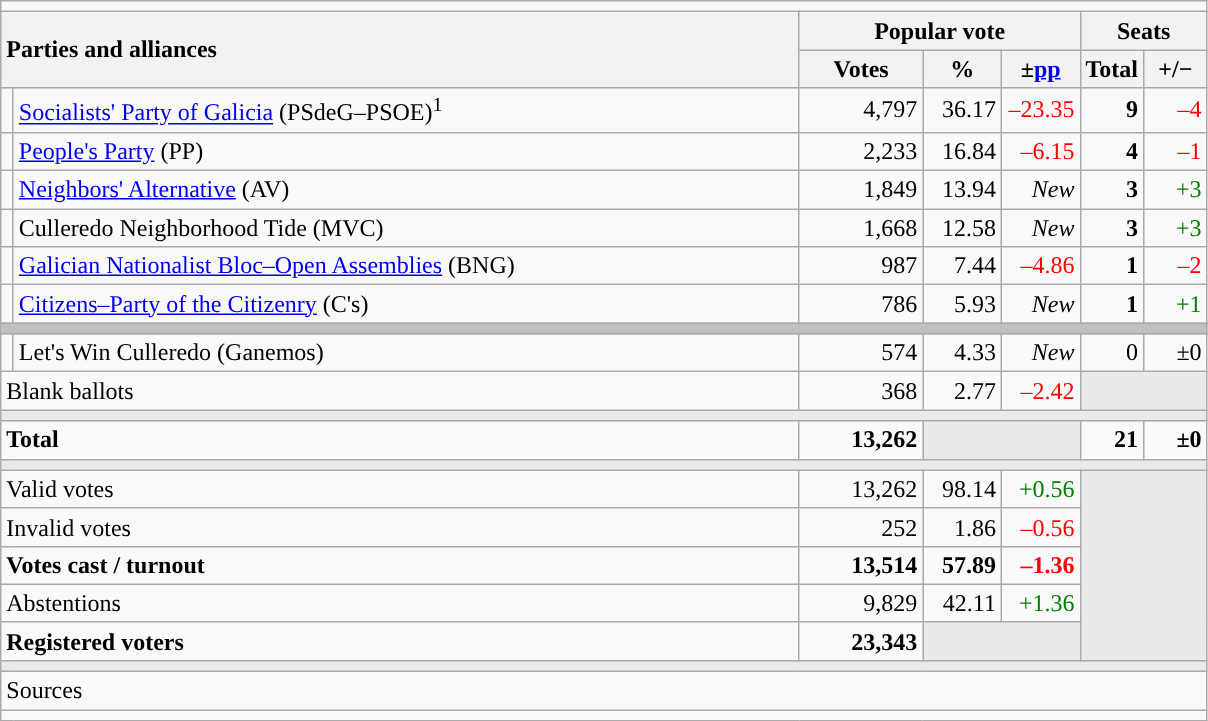<table class="wikitable" style="text-align:right;">
<tr>
<td colspan="7"></td>
</tr>
<tr>
<th style="text-align:left;" rowspan="2" colspan="2" width="525">Parties and alliances</th>
<th colspan="3">Popular vote</th>
<th colspan="2">Seats</th>
</tr>
<tr>
<th width="75">Votes</th>
<th width="45">%</th>
<th width="45">±<a href='#'>pp</a></th>
<th width="35">Total</th>
<th width="35">+/−</th>
</tr>
<tr>
<td width="1" style="color:inherit;background:"></td>
<td align="left"><a href='#'>Socialists' Party of Galicia</a> (PSdeG–PSOE)<sup>1</sup></td>
<td>4,797</td>
<td>36.17</td>
<td style="color:red;">–23.35</td>
<td><strong>9</strong></td>
<td style="color:red;">–4</td>
</tr>
<tr>
<td style="color:inherit;background:"></td>
<td align="left"><a href='#'>People's Party</a> (PP)</td>
<td>2,233</td>
<td>16.84</td>
<td style="color:red;">–6.15</td>
<td><strong>4</strong></td>
<td style="color:red;">–1</td>
</tr>
<tr>
<td style="color:inherit;background:"></td>
<td align="left"><a href='#'>Neighbors' Alternative</a> (AV)</td>
<td>1,849</td>
<td>13.94</td>
<td><em>New</em></td>
<td><strong>3</strong></td>
<td style="color:green;">+3</td>
</tr>
<tr>
<td style="color:inherit;background:"></td>
<td align="left">Culleredo Neighborhood Tide (MVC)</td>
<td>1,668</td>
<td>12.58</td>
<td><em>New</em></td>
<td><strong>3</strong></td>
<td style="color:green;">+3</td>
</tr>
<tr>
<td style="color:inherit;background:"></td>
<td align="left"><a href='#'>Galician Nationalist Bloc–Open Assemblies</a> (BNG)</td>
<td>987</td>
<td>7.44</td>
<td style="color:red;">–4.86</td>
<td><strong>1</strong></td>
<td style="color:red;">–2</td>
</tr>
<tr>
<td style="color:inherit;background:"></td>
<td align="left"><a href='#'>Citizens–Party of the Citizenry</a> (C's)</td>
<td>786</td>
<td>5.93</td>
<td><em>New</em></td>
<td><strong>1</strong></td>
<td style="color:green;">+1</td>
</tr>
<tr>
<td colspan="7" bgcolor="#C0C0C0"></td>
</tr>
<tr>
<td style="color:inherit;background:"></td>
<td align="left">Let's Win Culleredo (Ganemos)</td>
<td>574</td>
<td>4.33</td>
<td><em>New</em></td>
<td>0</td>
<td>±0</td>
</tr>
<tr>
<td align="left" colspan="2">Blank ballots</td>
<td>368</td>
<td>2.77</td>
<td style="color:red;">–2.42</td>
<td bgcolor="#E9E9E9" colspan="2"></td>
</tr>
<tr>
<td colspan="7" bgcolor="#E9E9E9"></td>
</tr>
<tr style="font-weight:bold;">
<td align="left" colspan="2">Total</td>
<td>13,262</td>
<td bgcolor="#E9E9E9" colspan="2"></td>
<td>21</td>
<td>±0</td>
</tr>
<tr>
<td colspan="7" bgcolor="#E9E9E9"></td>
</tr>
<tr>
<td align="left" colspan="2">Valid votes</td>
<td>13,262</td>
<td>98.14</td>
<td style="color:green;">+0.56</td>
<td bgcolor="#E9E9E9" colspan="2" rowspan="5"></td>
</tr>
<tr>
<td align="left" colspan="2">Invalid votes</td>
<td>252</td>
<td>1.86</td>
<td style="color:red;">–0.56</td>
</tr>
<tr style="font-weight:bold;">
<td align="left" colspan="2">Votes cast / turnout</td>
<td>13,514</td>
<td>57.89</td>
<td style="color:red;">–1.36</td>
</tr>
<tr>
<td align="left" colspan="2">Abstentions</td>
<td>9,829</td>
<td>42.11</td>
<td style="color:green;">+1.36</td>
</tr>
<tr style="font-weight:bold;">
<td align="left" colspan="2">Registered voters</td>
<td>23,343</td>
<td bgcolor="#E9E9E9" colspan="2"></td>
</tr>
<tr>
<td colspan="7" bgcolor="#E9E9E9"></td>
</tr>
<tr>
<td align="left" colspan="7">Sources</td>
</tr>
<tr>
<td colspan="7" style="text-align:left; max-width:790px;"></td>
</tr>
</table>
